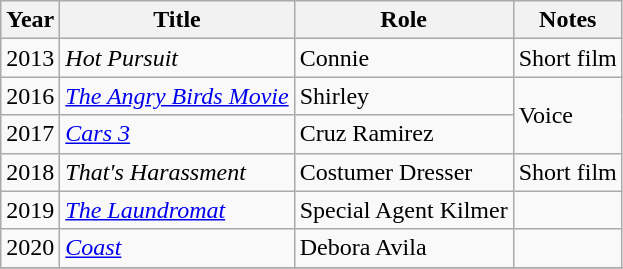<table class="wikitable sortable">
<tr>
<th>Year</th>
<th>Title</th>
<th>Role</th>
<th class="unsortable">Notes</th>
</tr>
<tr>
<td>2013</td>
<td><em>Hot Pursuit</em></td>
<td>Connie</td>
<td>Short film</td>
</tr>
<tr>
<td>2016</td>
<td><em><a href='#'>The Angry Birds Movie</a></em></td>
<td>Shirley</td>
<td rowspan=2>Voice</td>
</tr>
<tr>
<td>2017</td>
<td><em><a href='#'>Cars 3</a></em></td>
<td>Cruz Ramirez</td>
</tr>
<tr>
<td>2018</td>
<td><em>That's Harassment</em></td>
<td>Costumer Dresser</td>
<td>Short film</td>
</tr>
<tr>
<td>2019</td>
<td><em><a href='#'>The Laundromat</a></em></td>
<td>Special Agent Kilmer</td>
<td></td>
</tr>
<tr>
<td>2020</td>
<td><em><a href='#'>Coast</a></em></td>
<td>Debora Avila</td>
<td></td>
</tr>
<tr>
</tr>
</table>
